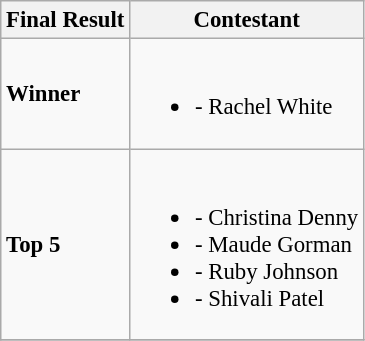<table class="wikitable sortable" style="font-size:95%;">
<tr>
<th>Final Result</th>
<th>Contestant</th>
</tr>
<tr>
<td><strong>Winner</strong></td>
<td><br><ul><li><strong></strong> - Rachel White</li></ul></td>
</tr>
<tr>
<td><strong>Top 5</strong></td>
<td><br><ul><li><strong></strong> - Christina Denny</li><li><strong></strong> - Maude Gorman</li><li><strong></strong> - Ruby Johnson</li><li><strong></strong> - Shivali Patel</li></ul></td>
</tr>
<tr>
</tr>
</table>
